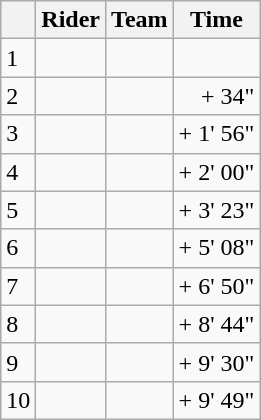<table class="wikitable">
<tr>
<th></th>
<th>Rider</th>
<th>Team</th>
<th>Time</th>
</tr>
<tr>
<td>1</td>
<td></td>
<td></td>
<td align="right"></td>
</tr>
<tr>
<td>2</td>
<td></td>
<td></td>
<td align="right">+ 34"</td>
</tr>
<tr>
<td>3</td>
<td></td>
<td></td>
<td align="right">+ 1' 56"</td>
</tr>
<tr>
<td>4</td>
<td></td>
<td></td>
<td align="right">+ 2' 00"</td>
</tr>
<tr>
<td>5</td>
<td></td>
<td></td>
<td align="right">+ 3' 23"</td>
</tr>
<tr>
<td>6</td>
<td></td>
<td></td>
<td align="right">+ 5' 08"</td>
</tr>
<tr>
<td>7</td>
<td></td>
<td></td>
<td align="right">+ 6' 50"</td>
</tr>
<tr>
<td>8</td>
<td></td>
<td></td>
<td align="right">+ 8' 44"</td>
</tr>
<tr>
<td>9</td>
<td></td>
<td></td>
<td align="right">+ 9' 30"</td>
</tr>
<tr>
<td>10</td>
<td></td>
<td></td>
<td align="right">+ 9' 49"</td>
</tr>
</table>
